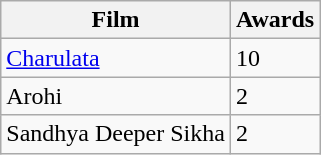<table class="wikitable">
<tr>
<th>Film</th>
<th>Awards</th>
</tr>
<tr>
<td><a href='#'>Charulata</a></td>
<td>10</td>
</tr>
<tr>
<td>Arohi</td>
<td>2</td>
</tr>
<tr>
<td>Sandhya Deeper Sikha</td>
<td>2</td>
</tr>
</table>
